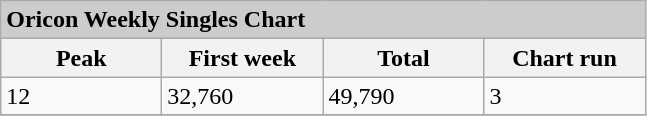<table class="wikitable">
<tr bgcolor="#CCCCCC">
<td colspan="4" width="400px"><strong>Oricon Weekly Singles Chart</strong></td>
</tr>
<tr>
<th width="100px">Peak</th>
<th width="100px">First week</th>
<th width="100px">Total</th>
<th width="100px">Chart run</th>
</tr>
<tr>
<td>12</td>
<td>32,760</td>
<td>49,790</td>
<td>3</td>
</tr>
<tr>
</tr>
</table>
